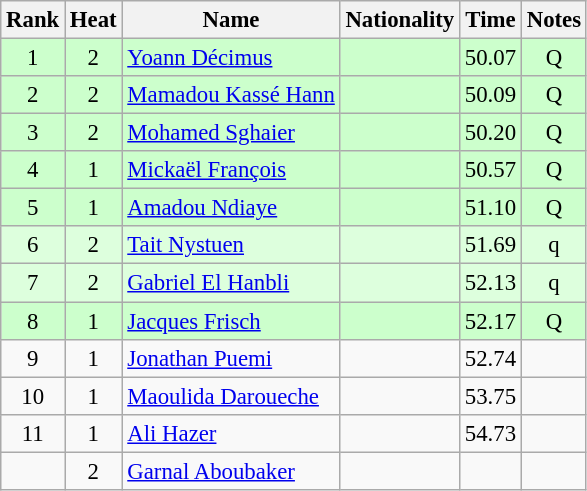<table class="wikitable sortable" style="text-align:center; font-size:95%">
<tr>
<th>Rank</th>
<th>Heat</th>
<th>Name</th>
<th>Nationality</th>
<th>Time</th>
<th>Notes</th>
</tr>
<tr bgcolor=ccffcc>
<td>1</td>
<td>2</td>
<td align=left><a href='#'>Yoann Décimus</a></td>
<td align=left></td>
<td>50.07</td>
<td>Q</td>
</tr>
<tr bgcolor=ccffcc>
<td>2</td>
<td>2</td>
<td align=left><a href='#'>Mamadou Kassé Hann</a></td>
<td align=left></td>
<td>50.09</td>
<td>Q</td>
</tr>
<tr bgcolor=ccffcc>
<td>3</td>
<td>2</td>
<td align=left><a href='#'>Mohamed Sghaier</a></td>
<td align=left></td>
<td>50.20</td>
<td>Q</td>
</tr>
<tr bgcolor=ccffcc>
<td>4</td>
<td>1</td>
<td align=left><a href='#'>Mickaël François</a></td>
<td align=left></td>
<td>50.57</td>
<td>Q</td>
</tr>
<tr bgcolor=ccffcc>
<td>5</td>
<td>1</td>
<td align=left><a href='#'>Amadou Ndiaye</a></td>
<td align=left></td>
<td>51.10</td>
<td>Q</td>
</tr>
<tr bgcolor=ddffdd>
<td>6</td>
<td>2</td>
<td align=left><a href='#'>Tait Nystuen</a></td>
<td align=left></td>
<td>51.69</td>
<td>q</td>
</tr>
<tr bgcolor=ddffdd>
<td>7</td>
<td>2</td>
<td align=left><a href='#'>Gabriel El Hanbli</a></td>
<td align=left></td>
<td>52.13</td>
<td>q</td>
</tr>
<tr bgcolor=ccffcc>
<td>8</td>
<td>1</td>
<td align=left><a href='#'>Jacques Frisch</a></td>
<td align=left></td>
<td>52.17</td>
<td>Q</td>
</tr>
<tr>
<td>9</td>
<td>1</td>
<td align=left><a href='#'>Jonathan Puemi</a></td>
<td align=left></td>
<td>52.74</td>
<td></td>
</tr>
<tr>
<td>10</td>
<td>1</td>
<td align=left><a href='#'>Maoulida Daroueche</a></td>
<td align=left></td>
<td>53.75</td>
<td></td>
</tr>
<tr>
<td>11</td>
<td>1</td>
<td align=left><a href='#'>Ali Hazer</a></td>
<td align=left></td>
<td>54.73</td>
<td></td>
</tr>
<tr>
<td></td>
<td>2</td>
<td align=left><a href='#'>Garnal Aboubaker</a></td>
<td align=left></td>
<td></td>
<td></td>
</tr>
</table>
